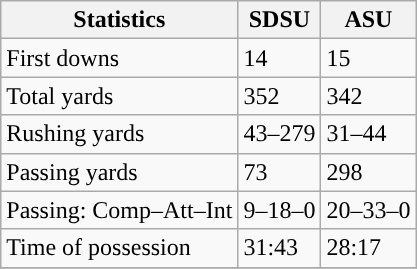<table class="wikitable" style="float: left;">
<tr>
<th>Statistics</th>
<th>SDSU</th>
<th>ASU</th>
</tr>
<tr>
<td>First downs</td>
<td>14</td>
<td>15</td>
</tr>
<tr>
<td>Total yards</td>
<td>352</td>
<td>342</td>
</tr>
<tr>
<td>Rushing yards</td>
<td>43–279</td>
<td>31–44</td>
</tr>
<tr>
<td>Passing yards</td>
<td>73</td>
<td>298</td>
</tr>
<tr>
<td>Passing: Comp–Att–Int</td>
<td>9–18–0</td>
<td>20–33–0</td>
</tr>
<tr>
<td>Time of possession</td>
<td>31:43</td>
<td>28:17</td>
</tr>
<tr>
</tr>
</table>
